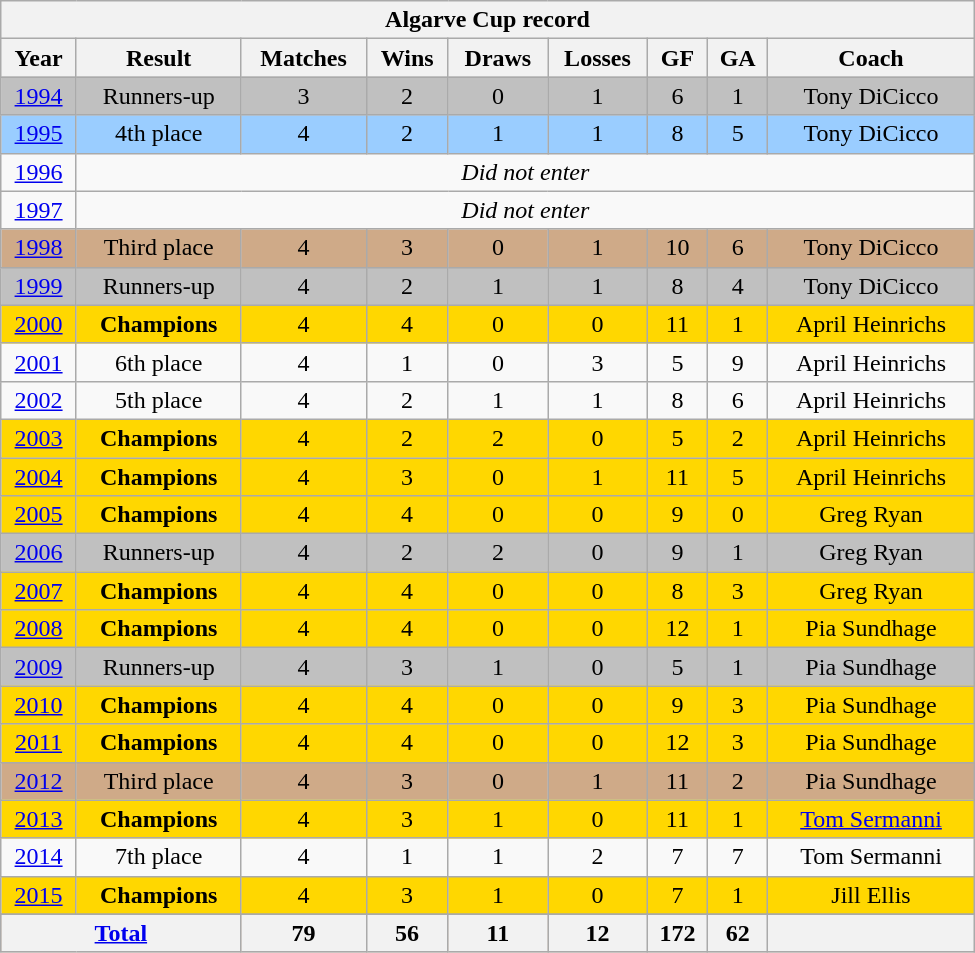<table class="wikitable"  style="text-align:center; width:650px;">
<tr>
<th colspan=9><strong>Algarve Cup record</strong></th>
</tr>
<tr>
<th data-sort-type="number">Year</th>
<th data-sort-type="number">Result</th>
<th data-sort-type="number">Matches</th>
<th data-sort-type="number">Wins</th>
<th data-sort-type="number">Draws</th>
<th data-sort-type="number">Losses</th>
<th data-sort-type="number">GF</th>
<th data-sort-type="number">GA</th>
<th data-sort-type="text">Coach</th>
</tr>
<tr style="background:silver;">
<td><a href='#'>1994</a></td>
<td>Runners-up</td>
<td>3</td>
<td>2</td>
<td>0</td>
<td>1</td>
<td>6</td>
<td>1</td>
<td>Tony DiCicco</td>
</tr>
<tr style="background:#9acdff;">
<td><a href='#'>1995</a></td>
<td>4th place</td>
<td>4</td>
<td>2</td>
<td>1</td>
<td>1</td>
<td>8</td>
<td>5</td>
<td>Tony DiCicco</td>
</tr>
<tr>
<td><a href='#'>1996</a></td>
<td colspan=8><em>Did not enter</em></td>
</tr>
<tr>
<td><a href='#'>1997</a></td>
<td colspan=8><em>Did not enter</em></td>
</tr>
<tr style="background:#cfaa88;">
<td><a href='#'>1998</a></td>
<td>Third place</td>
<td>4</td>
<td>3</td>
<td>0</td>
<td>1</td>
<td>10</td>
<td>6</td>
<td>Tony DiCicco</td>
</tr>
<tr style="background:silver;">
<td><a href='#'>1999</a></td>
<td>Runners-up</td>
<td>4</td>
<td>2</td>
<td>1</td>
<td>1</td>
<td>8</td>
<td>4</td>
<td>Tony DiCicco</td>
</tr>
<tr style="background:gold;">
<td><a href='#'>2000</a></td>
<td><strong>Champions</strong></td>
<td>4</td>
<td>4</td>
<td>0</td>
<td>0</td>
<td>11</td>
<td>1</td>
<td>April Heinrichs</td>
</tr>
<tr>
<td><a href='#'>2001</a></td>
<td>6th place</td>
<td>4</td>
<td>1</td>
<td>0</td>
<td>3</td>
<td>5</td>
<td>9</td>
<td>April Heinrichs</td>
</tr>
<tr>
<td><a href='#'>2002</a></td>
<td>5th place</td>
<td>4</td>
<td>2</td>
<td>1</td>
<td>1</td>
<td>8</td>
<td>6</td>
<td>April Heinrichs</td>
</tr>
<tr style="background:gold;">
<td><a href='#'>2003</a></td>
<td><strong>Champions</strong></td>
<td>4</td>
<td>2</td>
<td>2</td>
<td>0</td>
<td>5</td>
<td>2</td>
<td>April Heinrichs</td>
</tr>
<tr style="background:gold;">
<td><a href='#'>2004</a></td>
<td><strong>Champions</strong></td>
<td>4</td>
<td>3</td>
<td>0</td>
<td>1</td>
<td>11</td>
<td>5</td>
<td>April Heinrichs</td>
</tr>
<tr style="background:gold;">
<td><a href='#'>2005</a></td>
<td><strong>Champions</strong></td>
<td>4</td>
<td>4</td>
<td>0</td>
<td>0</td>
<td>9</td>
<td>0</td>
<td>Greg Ryan</td>
</tr>
<tr style="background:silver;">
<td><a href='#'>2006</a></td>
<td>Runners-up</td>
<td>4</td>
<td>2</td>
<td>2</td>
<td>0</td>
<td>9</td>
<td>1</td>
<td>Greg Ryan</td>
</tr>
<tr style="background:gold;">
<td><a href='#'>2007</a></td>
<td><strong>Champions</strong></td>
<td>4</td>
<td>4</td>
<td>0</td>
<td>0</td>
<td>8</td>
<td>3</td>
<td>Greg Ryan</td>
</tr>
<tr style="background:gold;">
<td><a href='#'>2008</a></td>
<td><strong>Champions</strong></td>
<td>4</td>
<td>4</td>
<td>0</td>
<td>0</td>
<td>12</td>
<td>1</td>
<td>Pia Sundhage</td>
</tr>
<tr style="background:silver;">
<td><a href='#'>2009</a></td>
<td>Runners-up</td>
<td>4</td>
<td>3</td>
<td>1</td>
<td>0</td>
<td>5</td>
<td>1</td>
<td>Pia Sundhage</td>
</tr>
<tr style="background:gold;">
<td><a href='#'>2010</a></td>
<td><strong>Champions</strong></td>
<td>4</td>
<td>4</td>
<td>0</td>
<td>0</td>
<td>9</td>
<td>3</td>
<td>Pia Sundhage</td>
</tr>
<tr style="background:gold;">
<td><a href='#'>2011</a></td>
<td><strong>Champions</strong></td>
<td>4</td>
<td>4</td>
<td>0</td>
<td>0</td>
<td>12</td>
<td>3</td>
<td>Pia Sundhage</td>
</tr>
<tr style="background:#cfaa88;">
<td><a href='#'>2012</a></td>
<td>Third place</td>
<td>4</td>
<td>3</td>
<td>0</td>
<td>1</td>
<td>11</td>
<td>2</td>
<td>Pia Sundhage</td>
</tr>
<tr style="background:gold;">
<td><a href='#'>2013</a></td>
<td><strong>Champions</strong></td>
<td>4</td>
<td>3</td>
<td>1</td>
<td>0</td>
<td>11</td>
<td>1</td>
<td><a href='#'>Tom Sermanni</a></td>
</tr>
<tr>
<td><a href='#'>2014</a></td>
<td>7th place</td>
<td>4</td>
<td>1</td>
<td>1</td>
<td>2</td>
<td>7</td>
<td>7</td>
<td>Tom Sermanni</td>
</tr>
<tr style="background:gold;">
<td><a href='#'>2015</a></td>
<td><strong>Champions</strong></td>
<td>4</td>
<td>3</td>
<td>1</td>
<td>0</td>
<td>7</td>
<td>1</td>
<td>Jill Ellis</td>
</tr>
<tr class=sortbottom style="font-weight:bold;">
</tr>
<tr style="background:#cfaa88;">
<th colspan=2><a href='#'>Total</a></th>
<th>79</th>
<th>56</th>
<th>11</th>
<th>12</th>
<th>172</th>
<th>62</th>
<th></th>
</tr>
</table>
